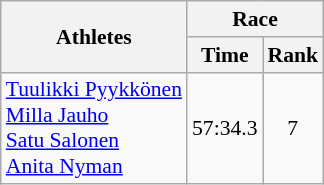<table class="wikitable" style="font-size:90%">
<tr>
<th rowspan=2>Athletes</th>
<th colspan=2>Race</th>
</tr>
<tr>
<th>Time</th>
<th>Rank</th>
</tr>
<tr>
<td><a href='#'>Tuulikki Pyykkönen</a><br><a href='#'>Milla Jauho</a><br><a href='#'>Satu Salonen</a><br><a href='#'>Anita Nyman</a></td>
<td align=center>57:34.3</td>
<td align=center>7</td>
</tr>
</table>
